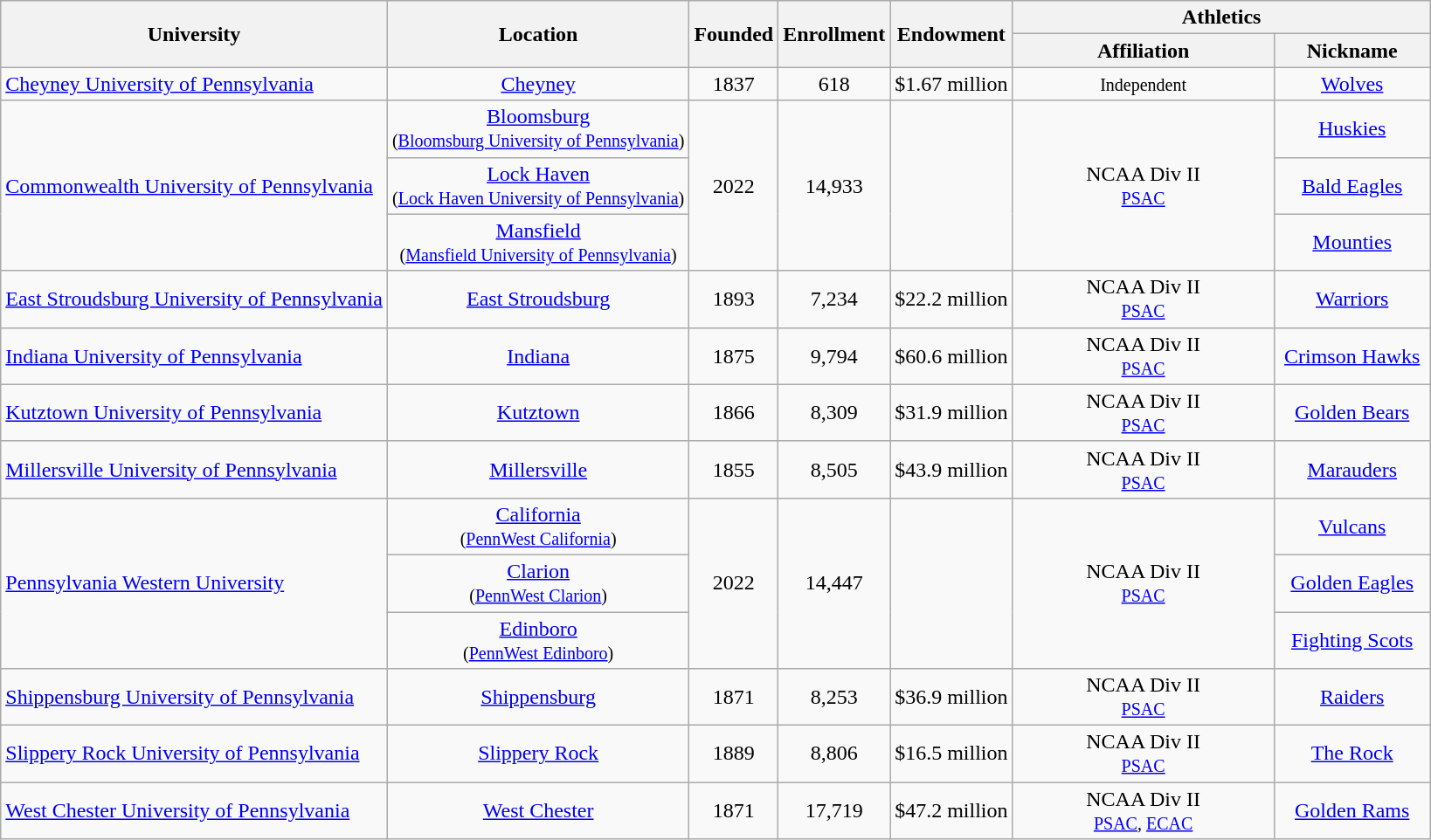<table class="wikitable sortable" style="text-align:center;">
<tr>
<th rowspan="2">University</th>
<th rowspan="2">Location</th>
<th rowspan="2">Founded</th>
<th rowspan="2">Enrollment</th>
<th rowspan="2" data-sort-type="number">Endowment</th>
<th colspan="2">Athletics</th>
</tr>
<tr>
<th style="width:12em;">Affiliation</th>
<th style="width:7em;">Nickname</th>
</tr>
<tr>
<td align="left"><a href='#'>Cheyney University of Pennsylvania</a></td>
<td><a href='#'>Cheyney</a></td>
<td>1837</td>
<td>618</td>
<td data-sort-value="1.67">$1.67 million</td>
<td><small>Independent</small></td>
<td><a href='#'>Wolves</a><br></td>
</tr>
<tr>
<td rowspan=3, align="left"><a href='#'>Commonwealth University of Pennsylvania</a></td>
<td><a href='#'>Bloomsburg</a><br><small>(<a href='#'>Bloomsburg University of Pennsylvania</a>)</small></td>
<td rowspan=3>2022</td>
<td rowspan=3>14,933</td>
<td rowspan=3></td>
<td rowspan=3>NCAA Div II<br><small><a href='#'>PSAC</a></small></td>
<td><a href='#'>Huskies</a><br></td>
</tr>
<tr>
<td><a href='#'>Lock Haven</a><br><small>(<a href='#'>Lock Haven University of Pennsylvania</a>)</small></td>
<td><a href='#'>Bald Eagles</a><br></td>
</tr>
<tr>
<td><a href='#'>Mansfield</a><br><small>(<a href='#'>Mansfield University of Pennsylvania</a>)</small></td>
<td><a href='#'>Mounties</a><br></td>
</tr>
<tr>
<td align="left"><a href='#'>East Stroudsburg University of Pennsylvania</a></td>
<td><a href='#'>East Stroudsburg</a></td>
<td>1893</td>
<td>7,234</td>
<td data-sort-value="22.2">$22.2 million</td>
<td>NCAA Div II<br><small><a href='#'>PSAC</a></small></td>
<td><a href='#'>Warriors</a><br></td>
</tr>
<tr>
<td align="left"><a href='#'>Indiana University of Pennsylvania</a></td>
<td><a href='#'>Indiana</a></td>
<td>1875</td>
<td>9,794</td>
<td data-sort-value="7.6">$60.6 million </td>
<td>NCAA Div II<br><small><a href='#'>PSAC</a></small></td>
<td><a href='#'>Crimson Hawks</a><br></td>
</tr>
<tr>
<td align="left"><a href='#'>Kutztown University of Pennsylvania</a></td>
<td><a href='#'>Kutztown</a></td>
<td>1866</td>
<td>8,309</td>
<td data-sort-value="31.9">$31.9 million</td>
<td>NCAA Div II<br><small><a href='#'>PSAC</a></small></td>
<td><a href='#'>Golden Bears</a><br></td>
</tr>
<tr>
<td align="left"><a href='#'>Millersville University of Pennsylvania</a></td>
<td><a href='#'>Millersville</a></td>
<td>1855</td>
<td>8,505</td>
<td data-sort-value="43.9">$43.9 million</td>
<td>NCAA Div II<br><small><a href='#'>PSAC</a></small></td>
<td><a href='#'>Marauders</a><br></td>
</tr>
<tr>
<td rowspan=3, align="left"><a href='#'>Pennsylvania Western University</a></td>
<td><a href='#'>California</a><br><small>(<a href='#'>PennWest California</a>)</small></td>
<td rowspan=3>2022</td>
<td rowspan=3>14,447</td>
<td rowspan=3></td>
<td rowspan=3>NCAA Div II<br><small><a href='#'>PSAC</a></small></td>
<td><a href='#'>Vulcans</a><br></td>
</tr>
<tr>
<td><a href='#'>Clarion</a><br><small>(<a href='#'>PennWest Clarion</a>)</small></td>
<td><a href='#'>Golden Eagles</a><br></td>
</tr>
<tr>
<td><a href='#'>Edinboro</a><br><small>(<a href='#'>PennWest Edinboro</a>)</small></td>
<td><a href='#'>Fighting Scots</a><br></td>
</tr>
<tr>
<td align="left"><a href='#'>Shippensburg University of Pennsylvania</a></td>
<td><a href='#'>Shippensburg</a></td>
<td>1871</td>
<td>8,253</td>
<td data-sort-value="36.9">$36.9 million</td>
<td>NCAA Div II<br><small><a href='#'>PSAC</a></small></td>
<td><a href='#'>Raiders</a><br></td>
</tr>
<tr>
<td align="left"><a href='#'>Slippery Rock University of Pennsylvania</a></td>
<td><a href='#'>Slippery Rock</a></td>
<td>1889</td>
<td>8,806</td>
<td data-sort-value="16.5">$16.5 million</td>
<td>NCAA Div II<br><small><a href='#'>PSAC</a></small></td>
<td><a href='#'>The Rock</a><br></td>
</tr>
<tr>
<td align="left"><a href='#'>West Chester University of Pennsylvania</a></td>
<td><a href='#'>West Chester</a></td>
<td>1871</td>
<td>17,719</td>
<td data-sort-value="47.2">$47.2 million</td>
<td>NCAA Div II<br><small><a href='#'>PSAC</a>, <a href='#'>ECAC</a></small></td>
<td><a href='#'>Golden Rams</a><br></td>
</tr>
</table>
